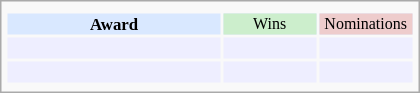<table class="infobox" style="width: 25em; text-align: left; font-size: 70%; vertical-align: middle;">
<tr>
<td colspan="3" style="text-align:center;"></td>
</tr>
<tr bgcolor=#D9E8FF style="text-align:center;">
<th style="vertical-align: middle;">Award</th>
<td style="background:#cceecc; font-size:8pt;" width="60px">Wins</td>
<td style="background:#eecccc; font-size:8pt;" width="60px">Nominations</td>
</tr>
<tr bgcolor=#eeeeff>
<td align="center"><br></td>
<td></td>
<td></td>
</tr>
<tr bgcolor=#eeeeff>
<td align="center"><br></td>
<td></td>
<td></td>
</tr>
<tr>
</tr>
</table>
